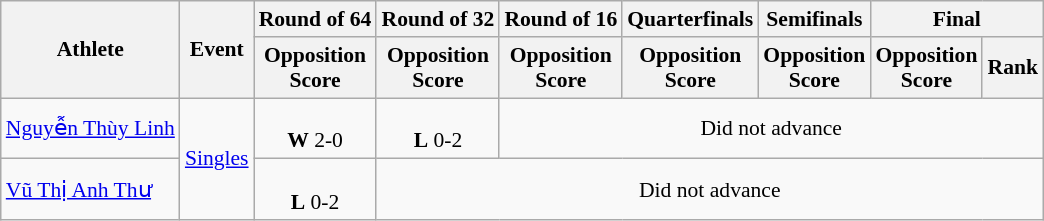<table class=wikitable style="text-align:center; font-size:90%">
<tr>
<th rowspan="2">Athlete</th>
<th rowspan="2">Event</th>
<th>Round of 64</th>
<th>Round of 32</th>
<th>Round of 16</th>
<th>Quarterfinals</th>
<th>Semifinals</th>
<th colspan="2">Final</th>
</tr>
<tr>
<th>Opposition<br>Score</th>
<th>Opposition<br>Score</th>
<th>Opposition<br>Score</th>
<th>Opposition<br>Score</th>
<th>Opposition<br>Score</th>
<th>Opposition<br>Score</th>
<th>Rank</th>
</tr>
<tr>
<td align="left"><a href='#'>Nguyễn Thùy Linh</a></td>
<td rowspan="2"><a href='#'>Singles</a></td>
<td><br><strong>W</strong> 2-0</td>
<td><br><strong>L</strong> 0-2</td>
<td colspan=5>Did not advance</td>
</tr>
<tr>
<td align="left"><a href='#'>Vũ Thị Anh Thư</a></td>
<td><br><strong>L</strong> 0-2</td>
<td colspan=6>Did not advance</td>
</tr>
</table>
